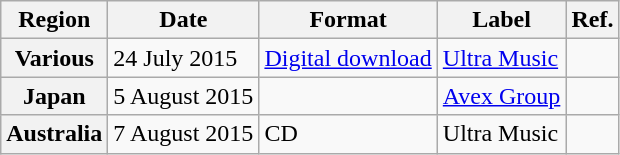<table class="wikitable plainrowheaders">
<tr>
<th scope="col">Region</th>
<th scope="col">Date</th>
<th scope="col">Format</th>
<th scope="col">Label</th>
<th scope="col">Ref.</th>
</tr>
<tr>
<th scope="row">Various</th>
<td>24 July 2015</td>
<td><a href='#'>Digital download</a></td>
<td><a href='#'>Ultra Music</a></td>
<td></td>
</tr>
<tr>
<th scope="row">Japan</th>
<td>5 August 2015</td>
<td></td>
<td><a href='#'>Avex Group</a></td>
<td></td>
</tr>
<tr>
<th scope="row">Australia</th>
<td rowspan="2">7 August 2015</td>
<td>CD</td>
<td rowspan="2">Ultra Music</td>
<td></td>
</tr>
</table>
